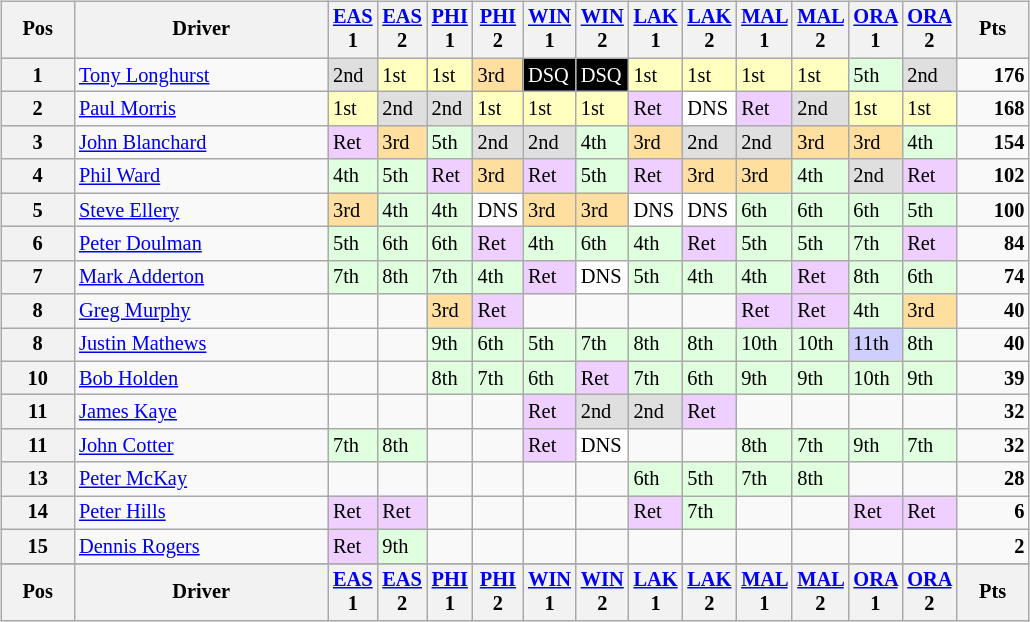<table>
<tr>
<td><br><table class="wikitable" style="font-size: 85%">
<tr>
<th valign="middle">Pos</th>
<th valign="middle">Driver</th>
<th width="2%"><a href='#'>EAS</a> 1</th>
<th width="2%"><a href='#'>EAS</a> 2</th>
<th width="2%"><a href='#'>PHI</a> 1</th>
<th width="2%"><a href='#'>PHI</a> 2</th>
<th width="2%"><a href='#'>WIN</a> 1</th>
<th width="2%"><a href='#'>WIN</a> 2</th>
<th width="2%"><a href='#'>LAK</a> 1</th>
<th width="2%"><a href='#'>LAK</a> 2</th>
<th width="2%"><a href='#'>MAL</a> 1</th>
<th width="2%"><a href='#'>MAL</a> 2</th>
<th width="2%"><a href='#'>ORA</a> 1</th>
<th width="2%"><a href='#'>ORA</a> 2</th>
<th valign="middle">Pts</th>
</tr>
<tr>
<th>1</th>
<td><a href='#'>Tony Longhurst</a></td>
<td style="background:#dfdfdf;">2nd</td>
<td style="background:#ffffbf;">1st</td>
<td style="background:#ffffbf;">1st</td>
<td style="background:#ffdf9f;">3rd</td>
<td style="background:#000000; color:white;">DSQ</td>
<td style="background:#000000; color:white;">DSQ</td>
<td style="background:#ffffbf;">1st</td>
<td style="background:#ffffbf;">1st</td>
<td style="background:#ffffbf;">1st</td>
<td style="background:#ffffbf;">1st</td>
<td style="background:#dfffdf;">5th</td>
<td style="background:#dfdfdf;">2nd</td>
<td align="right"><strong>176</strong></td>
</tr>
<tr>
<th>2</th>
<td><a href='#'>Paul Morris</a></td>
<td style="background:#ffffbf;">1st</td>
<td style="background:#dfdfdf;">2nd</td>
<td style="background:#dfdfdf;">2nd</td>
<td style="background:#ffffbf;">1st</td>
<td style="background:#ffffbf;">1st</td>
<td style="background:#ffffbf;">1st</td>
<td style="background:#efcfff;">Ret</td>
<td style="background:#ffffff;">DNS</td>
<td style="background:#efcfff;">Ret</td>
<td style="background:#dfdfdf;">2nd</td>
<td style="background:#ffffbf;">1st</td>
<td style="background:#ffffbf;">1st</td>
<td align="right"><strong>168</strong></td>
</tr>
<tr>
<th>3</th>
<td><a href='#'>John Blanchard</a></td>
<td style="background:#efcfff;">Ret</td>
<td style="background:#ffdf9f;">3rd</td>
<td style="background:#dfffdf;">5th</td>
<td style="background:#dfdfdf;">2nd</td>
<td style="background:#dfdfdf;">2nd</td>
<td style="background:#dfffdf;">4th</td>
<td style="background:#ffdf9f;">3rd</td>
<td style="background:#dfdfdf;">2nd</td>
<td style="background:#dfdfdf;">2nd</td>
<td style="background:#ffdf9f;">3rd</td>
<td style="background:#ffdf9f;">3rd</td>
<td style="background:#dfffdf;">4th</td>
<td align="right"><strong>154</strong></td>
</tr>
<tr>
<th>4</th>
<td><a href='#'>Phil Ward</a></td>
<td style="background:#dfffdf;">4th</td>
<td style="background:#dfffdf;">5th</td>
<td style="background:#efcfff;">Ret</td>
<td style="background:#ffdf9f;">3rd</td>
<td style="background:#efcfff;">Ret</td>
<td style="background:#dfffdf;">5th</td>
<td style="background:#efcfff;">Ret</td>
<td style="background:#ffdf9f;">3rd</td>
<td style="background:#ffdf9f;">3rd</td>
<td style="background:#dfffdf;">4th</td>
<td style="background:#dfdfdf;">2nd</td>
<td style="background:#efcfff;">Ret</td>
<td align="right"><strong>102</strong></td>
</tr>
<tr>
<th>5</th>
<td><a href='#'>Steve Ellery</a></td>
<td style="background:#ffdf9f;">3rd</td>
<td style="background:#dfffdf;">4th</td>
<td style="background:#dfffdf;">4th</td>
<td style="background:#ffffff;">DNS</td>
<td style="background:#ffdf9f;">3rd</td>
<td style="background:#ffdf9f;">3rd</td>
<td style="background:#ffffff;">DNS</td>
<td style="background:#ffffff;">DNS</td>
<td style="background:#dfffdf;">6th</td>
<td style="background:#dfffdf;">6th</td>
<td style="background:#dfffdf;">6th</td>
<td style="background:#dfffdf;">5th</td>
<td align="right"><strong>100</strong></td>
</tr>
<tr>
<th>6</th>
<td><a href='#'>Peter Doulman</a></td>
<td style="background:#dfffdf;">5th</td>
<td style="background:#dfffdf;">6th</td>
<td style="background:#dfffdf;">6th</td>
<td style="background:#efcfff;">Ret</td>
<td style="background:#dfffdf;">4th</td>
<td style="background:#dfffdf;">6th</td>
<td style="background:#dfffdf;">4th</td>
<td style="background:#efcfff;">Ret</td>
<td style="background:#dfffdf;">5th</td>
<td style="background:#dfffdf;">5th</td>
<td style="background:#dfffdf;">7th</td>
<td style="background:#efcfff;">Ret</td>
<td align="right"><strong>84</strong></td>
</tr>
<tr>
<th>7</th>
<td><a href='#'>Mark Adderton</a></td>
<td style="background:#dfffdf;">7th</td>
<td style="background:#dfffdf;">8th</td>
<td style="background:#dfffdf;">7th</td>
<td style="background:#dfffdf;">4th</td>
<td style="background:#efcfff;">Ret</td>
<td style="background:#ffffff;">DNS</td>
<td style="background:#dfffdf;">5th</td>
<td style="background:#dfffdf;">4th</td>
<td style="background:#dfffdf;">4th</td>
<td style="background:#efcfff;">Ret</td>
<td style="background:#dfffdf;">8th</td>
<td style="background:#dfffdf;">6th</td>
<td align="right"><strong>74</strong></td>
</tr>
<tr>
<th>8</th>
<td><a href='#'>Greg Murphy</a></td>
<td></td>
<td></td>
<td style="background:#ffdf9f;">3rd</td>
<td style="background:#efcfff;">Ret</td>
<td></td>
<td></td>
<td></td>
<td></td>
<td style="background:#efcfff;">Ret</td>
<td style="background:#efcfff;">Ret</td>
<td style="background:#dfffdf;">4th</td>
<td style="background:#ffdf9f;">3rd</td>
<td align="right"><strong>40</strong></td>
</tr>
<tr>
<th>8</th>
<td><a href='#'>Justin Mathews</a></td>
<td></td>
<td></td>
<td style="background:#dfffdf;">9th</td>
<td style="background:#dfffdf;">6th</td>
<td style="background:#dfffdf;">5th</td>
<td style="background:#dfffdf;">7th</td>
<td style="background:#dfffdf;">8th</td>
<td style="background:#dfffdf;">8th</td>
<td style="background:#dfffdf;">10th</td>
<td style="background:#dfffdf;">10th</td>
<td style="background:#cfcfff;">11th</td>
<td style="background:#dfffdf;">8th</td>
<td align="right"><strong>40</strong></td>
</tr>
<tr>
<th>10</th>
<td><a href='#'>Bob Holden</a></td>
<td></td>
<td></td>
<td style="background:#dfffdf;">8th</td>
<td style="background:#dfffdf;">7th</td>
<td style="background:#dfffdf;">6th</td>
<td style="background:#efcfff;">Ret</td>
<td style="background:#dfffdf;">7th</td>
<td style="background:#dfffdf;">6th</td>
<td style="background:#dfffdf;">9th</td>
<td style="background:#dfffdf;">9th</td>
<td style="background:#dfffdf;">10th</td>
<td style="background:#dfffdf;">9th</td>
<td align="right"><strong>39</strong></td>
</tr>
<tr>
<th>11</th>
<td><a href='#'>James Kaye</a></td>
<td></td>
<td></td>
<td></td>
<td></td>
<td style="background:#efcfff;">Ret</td>
<td style="background:#dfdfdf;">2nd</td>
<td style="background:#dfdfdf;">2nd</td>
<td style="background:#efcfff;">Ret</td>
<td></td>
<td></td>
<td></td>
<td></td>
<td align="right"><strong>32</strong></td>
</tr>
<tr>
<th>11</th>
<td><a href='#'>John Cotter</a></td>
<td style="background:#dfffdf;">7th</td>
<td style="background:#dfffdf;">8th</td>
<td></td>
<td></td>
<td style="background:#efcfff;">Ret</td>
<td style="background:#ffffff;">DNS</td>
<td></td>
<td></td>
<td style="background:#dfffdf;">8th</td>
<td style="background:#dfffdf;">7th</td>
<td style="background:#dfffdf;">9th</td>
<td style="background:#dfffdf;">7th</td>
<td align="right"><strong>32</strong></td>
</tr>
<tr>
<th>13</th>
<td><a href='#'>Peter McKay</a></td>
<td></td>
<td></td>
<td></td>
<td></td>
<td></td>
<td></td>
<td style="background:#dfffdf;">6th</td>
<td style="background:#dfffdf;">5th</td>
<td style="background:#dfffdf;">7th</td>
<td style="background:#dfffdf;">8th</td>
<td></td>
<td></td>
<td align="right"><strong>28</strong></td>
</tr>
<tr>
<th>14</th>
<td><a href='#'>Peter Hills</a></td>
<td style="background:#efcfff;">Ret</td>
<td style="background:#efcfff;">Ret</td>
<td></td>
<td></td>
<td></td>
<td></td>
<td style="background:#efcfff;">Ret</td>
<td style="background:#dfffdf;">7th</td>
<td></td>
<td></td>
<td style="background:#efcfff;">Ret</td>
<td style="background:#efcfff;">Ret</td>
<td align="right"><strong>6</strong></td>
</tr>
<tr>
<th>15</th>
<td><a href='#'>Dennis Rogers</a></td>
<td style="background:#efcfff;">Ret</td>
<td style="background:#dfffdf;">9th</td>
<td></td>
<td></td>
<td></td>
<td></td>
<td></td>
<td></td>
<td></td>
<td></td>
<td></td>
<td></td>
<td align="right"><strong>2</strong></td>
</tr>
<tr>
</tr>
<tr style="background: #f9f9f9" valign="top">
<th valign="middle">Pos</th>
<th valign="middle">Driver</th>
<th width="2%"><a href='#'>EAS</a> 1</th>
<th width="2%"><a href='#'>EAS</a> 2</th>
<th width="2%"><a href='#'>PHI</a> 1</th>
<th width="2%"><a href='#'>PHI</a> 2</th>
<th width="2%"><a href='#'>WIN</a> 1</th>
<th width="2%"><a href='#'>WIN</a> 2</th>
<th width="2%"><a href='#'>LAK</a> 1</th>
<th width="2%"><a href='#'>LAK</a> 2</th>
<th width="2%"><a href='#'>MAL</a> 1</th>
<th width="2%"><a href='#'>MAL</a> 2</th>
<th width="2%"><a href='#'>ORA</a> 1</th>
<th width="2%"><a href='#'>ORA</a> 2</th>
<th valign="middle">Pts</th>
</tr>
</table>
</td>
<td valign="top"><br></td>
</tr>
</table>
